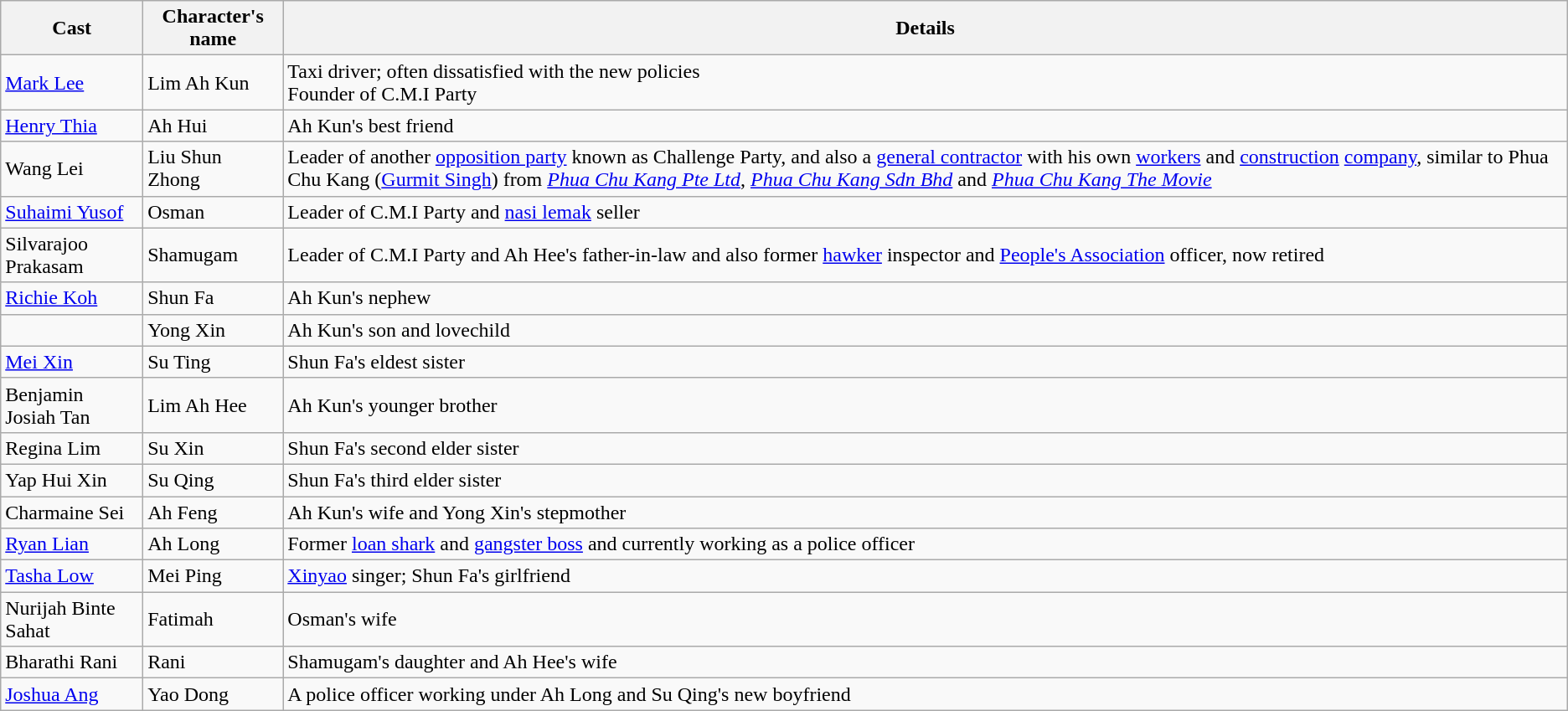<table class="wikitable">
<tr>
<th>Cast</th>
<th>Character's name</th>
<th>Details</th>
</tr>
<tr>
<td><a href='#'>Mark Lee</a></td>
<td>Lim Ah Kun</td>
<td>Taxi driver; often dissatisfied with the new policies<br>Founder of C.M.I Party</td>
</tr>
<tr>
<td><a href='#'>Henry Thia</a></td>
<td>Ah Hui</td>
<td>Ah Kun's best friend</td>
</tr>
<tr>
<td>Wang Lei</td>
<td>Liu Shun Zhong</td>
<td>Leader of another <a href='#'>opposition party</a> known as Challenge Party, and also a <a href='#'>general contractor</a> with his own <a href='#'>workers</a> and <a href='#'>construction</a> <a href='#'>company</a>, similar to Phua Chu Kang (<a href='#'>Gurmit Singh</a>) from <em><a href='#'>Phua Chu Kang Pte Ltd</a></em>, <em><a href='#'>Phua Chu Kang Sdn Bhd</a></em> and <em><a href='#'>Phua Chu Kang The Movie</a></em></td>
</tr>
<tr>
<td><a href='#'>Suhaimi Yusof</a></td>
<td>Osman</td>
<td>Leader of C.M.I Party and <a href='#'>nasi lemak</a> seller</td>
</tr>
<tr>
<td>Silvarajoo Prakasam</td>
<td>Shamugam</td>
<td>Leader of C.M.I Party and Ah Hee's father-in-law and also former <a href='#'>hawker</a> inspector and <a href='#'>People's Association</a> officer, now retired</td>
</tr>
<tr>
<td><a href='#'>Richie Koh</a></td>
<td>Shun Fa</td>
<td>Ah Kun's nephew</td>
</tr>
<tr>
<td></td>
<td>Yong Xin</td>
<td>Ah Kun's son and lovechild</td>
</tr>
<tr>
<td><a href='#'>Mei Xin</a></td>
<td>Su Ting</td>
<td>Shun Fa's eldest sister</td>
</tr>
<tr>
<td>Benjamin Josiah Tan</td>
<td>Lim Ah Hee</td>
<td>Ah Kun's younger brother</td>
</tr>
<tr>
<td>Regina Lim</td>
<td>Su Xin</td>
<td>Shun Fa's second elder sister</td>
</tr>
<tr>
<td>Yap Hui Xin</td>
<td>Su Qing</td>
<td>Shun Fa's third elder sister</td>
</tr>
<tr>
<td>Charmaine Sei</td>
<td>Ah Feng</td>
<td>Ah Kun's wife and Yong Xin's stepmother</td>
</tr>
<tr>
<td><a href='#'>Ryan Lian</a></td>
<td>Ah Long</td>
<td>Former <a href='#'>loan shark</a> and <a href='#'>gangster boss</a> and currently working as a police officer</td>
</tr>
<tr>
<td><a href='#'>Tasha Low</a></td>
<td>Mei Ping</td>
<td><a href='#'>Xinyao</a> singer; Shun Fa's girlfriend</td>
</tr>
<tr>
<td>Nurijah Binte Sahat</td>
<td>Fatimah</td>
<td>Osman's wife</td>
</tr>
<tr>
<td>Bharathi Rani</td>
<td>Rani</td>
<td>Shamugam's daughter and Ah Hee's wife</td>
</tr>
<tr>
<td><a href='#'>Joshua Ang</a></td>
<td>Yao Dong</td>
<td>A police officer working under Ah Long and Su Qing's new boyfriend</td>
</tr>
</table>
